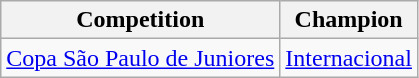<table class="wikitable">
<tr>
<th>Competition</th>
<th>Champion</th>
</tr>
<tr>
<td><a href='#'>Copa São Paulo de Juniores</a></td>
<td><a href='#'>Internacional</a></td>
</tr>
</table>
